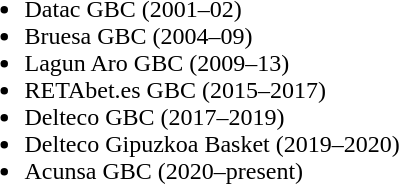<table>
<tr style="vertical-align: top;">
<td><br><ul><li>Datac GBC (2001–02)</li><li>Bruesa GBC (2004–09)</li><li>Lagun Aro GBC (2009–13)</li><li>RETAbet.es GBC (2015–2017)</li><li>Delteco GBC (2017–2019)</li><li>Delteco Gipuzkoa Basket (2019–2020)</li><li>Acunsa GBC (2020–present)</li></ul></td>
</tr>
</table>
